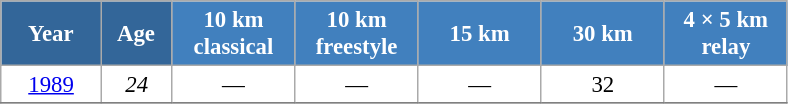<table class="wikitable" style="font-size:95%; text-align:center; border:grey solid 1px; border-collapse:collapse; background:#ffffff;">
<tr>
<th style="background-color:#369; color:white; width:60px;"> Year </th>
<th style="background-color:#369; color:white; width:40px;"> Age </th>
<th style="background-color:#4180be; color:white; width:75px;"> 10 km <br> classical </th>
<th style="background-color:#4180be; color:white; width:75px;"> 10 km <br> freestyle </th>
<th style="background-color:#4180be; color:white; width:75px;"> 15 km </th>
<th style="background-color:#4180be; color:white; width:75px;"> 30 km </th>
<th style="background-color:#4180be; color:white; width:75px;"> 4 × 5 km <br> relay </th>
</tr>
<tr>
<td><a href='#'>1989</a></td>
<td><em>24</em></td>
<td>—</td>
<td>—</td>
<td>—</td>
<td>32</td>
<td>—</td>
</tr>
<tr>
</tr>
</table>
